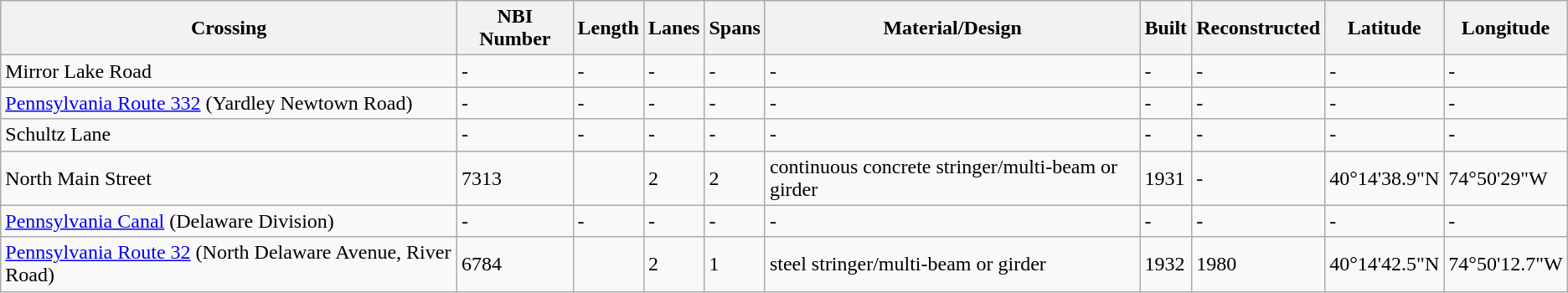<table class="wikitable">
<tr>
<th>Crossing</th>
<th>NBI Number</th>
<th>Length</th>
<th>Lanes</th>
<th>Spans</th>
<th>Material/Design</th>
<th>Built</th>
<th>Reconstructed</th>
<th>Latitude</th>
<th>Longitude</th>
</tr>
<tr>
<td>Mirror Lake Road</td>
<td>-</td>
<td>-</td>
<td>-</td>
<td>-</td>
<td>-</td>
<td>-</td>
<td>-</td>
<td>-</td>
<td>-</td>
</tr>
<tr>
<td><a href='#'>Pennsylvania Route 332</a> (Yardley Newtown Road)</td>
<td>-</td>
<td>-</td>
<td>-</td>
<td>-</td>
<td>-</td>
<td>-</td>
<td>-</td>
<td>-</td>
<td>-</td>
</tr>
<tr>
<td>Schultz Lane</td>
<td>-</td>
<td>-</td>
<td>-</td>
<td>-</td>
<td>-</td>
<td>-</td>
<td>-</td>
<td>-</td>
<td>-</td>
</tr>
<tr>
<td>North Main Street</td>
<td>7313</td>
<td></td>
<td>2</td>
<td>2</td>
<td>continuous concrete stringer/multi-beam or girder</td>
<td>1931</td>
<td>-</td>
<td>40°14'38.9"N</td>
<td>74°50'29"W</td>
</tr>
<tr>
<td><a href='#'>Pennsylvania Canal</a> (Delaware Division)</td>
<td>-</td>
<td>-</td>
<td>-</td>
<td>-</td>
<td>-</td>
<td>-</td>
<td>-</td>
<td>-</td>
<td>-</td>
</tr>
<tr>
<td><a href='#'>Pennsylvania Route 32</a> (North Delaware Avenue, River Road)</td>
<td>6784</td>
<td></td>
<td>2</td>
<td>1</td>
<td>steel stringer/multi-beam or girder</td>
<td>1932</td>
<td>1980</td>
<td>40°14'42.5"N</td>
<td>74°50'12.7"W</td>
</tr>
</table>
